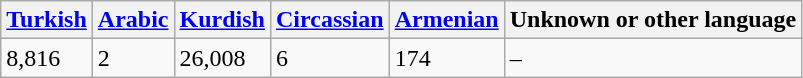<table class="wikitable">
<tr>
<th><a href='#'>Turkish</a></th>
<th><a href='#'>Arabic</a></th>
<th><a href='#'>Kurdish</a></th>
<th><a href='#'>Circassian</a></th>
<th><a href='#'>Armenian</a></th>
<th>Unknown or other language</th>
</tr>
<tr>
<td>8,816</td>
<td>2</td>
<td>26,008</td>
<td>6</td>
<td>174</td>
<td>–</td>
</tr>
</table>
